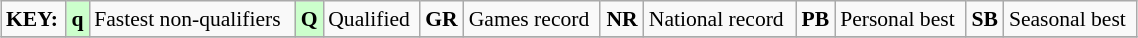<table class="wikitable" style="margin:0.5em auto; font-size:90%;position:relative;" width=60%>
<tr>
<td><strong>KEY:</strong></td>
<td bgcolor=ccffcc align=center><strong>q</strong></td>
<td>Fastest non-qualifiers</td>
<td bgcolor=ccffcc align=center><strong>Q</strong></td>
<td>Qualified</td>
<td align=center><strong>GR</strong></td>
<td>Games record</td>
<td align=center><strong>NR</strong></td>
<td>National record</td>
<td align=center><strong>PB</strong></td>
<td>Personal best</td>
<td align=center><strong>SB</strong></td>
<td>Seasonal best</td>
</tr>
<tr>
</tr>
</table>
